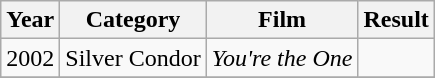<table class="wikitable sortable">
<tr>
<th>Year</th>
<th>Category</th>
<th>Film</th>
<th>Result</th>
</tr>
<tr>
<td>2002</td>
<td>Silver Condor</td>
<td><em>You're the One</em></td>
<td></td>
</tr>
<tr>
</tr>
</table>
